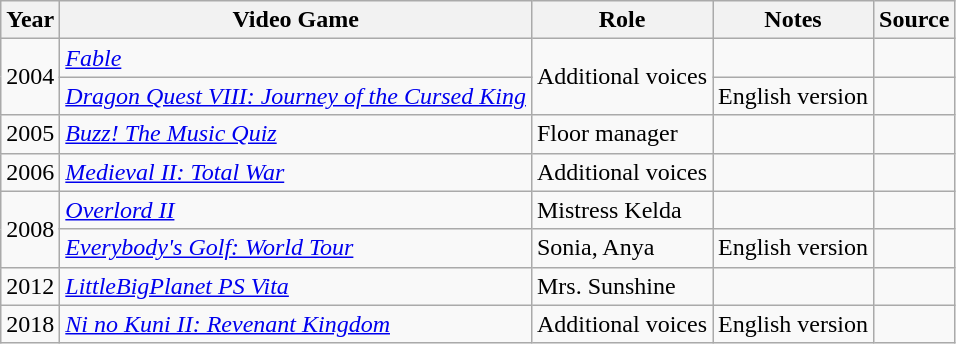<table class="wikitable">
<tr>
<th>Year</th>
<th>Video Game</th>
<th>Role</th>
<th>Notes</th>
<th>Source</th>
</tr>
<tr>
<td rowspan="2">2004</td>
<td><em><a href='#'>Fable</a></em></td>
<td rowspan="2">Additional voices</td>
<td></td>
<td></td>
</tr>
<tr>
<td><em><a href='#'>Dragon Quest VIII: Journey of the Cursed King</a></em></td>
<td>English version</td>
<td></td>
</tr>
<tr>
<td>2005</td>
<td><em><a href='#'>Buzz! The Music Quiz</a></em></td>
<td>Floor manager</td>
<td></td>
<td></td>
</tr>
<tr>
<td>2006</td>
<td><em><a href='#'>Medieval II: Total War</a></em></td>
<td>Additional voices</td>
<td></td>
<td></td>
</tr>
<tr>
<td rowspan="2">2008</td>
<td><em><a href='#'>Overlord II</a></em></td>
<td>Mistress Kelda</td>
<td></td>
<td></td>
</tr>
<tr>
<td><em><a href='#'>Everybody's Golf: World Tour</a></em></td>
<td>Sonia, Anya</td>
<td>English version</td>
<td></td>
</tr>
<tr>
<td>2012</td>
<td><em><a href='#'>LittleBigPlanet PS Vita</a></em></td>
<td>Mrs. Sunshine</td>
<td></td>
<td></td>
</tr>
<tr>
<td>2018</td>
<td><em><a href='#'>Ni no Kuni II: Revenant Kingdom</a></em></td>
<td>Additional voices</td>
<td>English version</td>
<td></td>
</tr>
</table>
